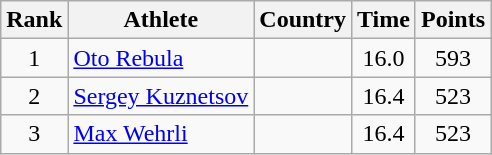<table class="wikitable sortable" style="text-align:center">
<tr>
<th>Rank</th>
<th>Athlete</th>
<th>Country</th>
<th>Time</th>
<th>Points</th>
</tr>
<tr>
<td>1</td>
<td align=left><a href='#'>Oto Rebula</a></td>
<td align=left></td>
<td>16.0</td>
<td>593</td>
</tr>
<tr>
<td>2</td>
<td align=left><a href='#'>Sergey Kuznetsov</a></td>
<td align=left></td>
<td>16.4</td>
<td>523</td>
</tr>
<tr>
<td>3</td>
<td align=left><a href='#'>Max Wehrli</a></td>
<td align=left></td>
<td>16.4</td>
<td>523</td>
</tr>
</table>
